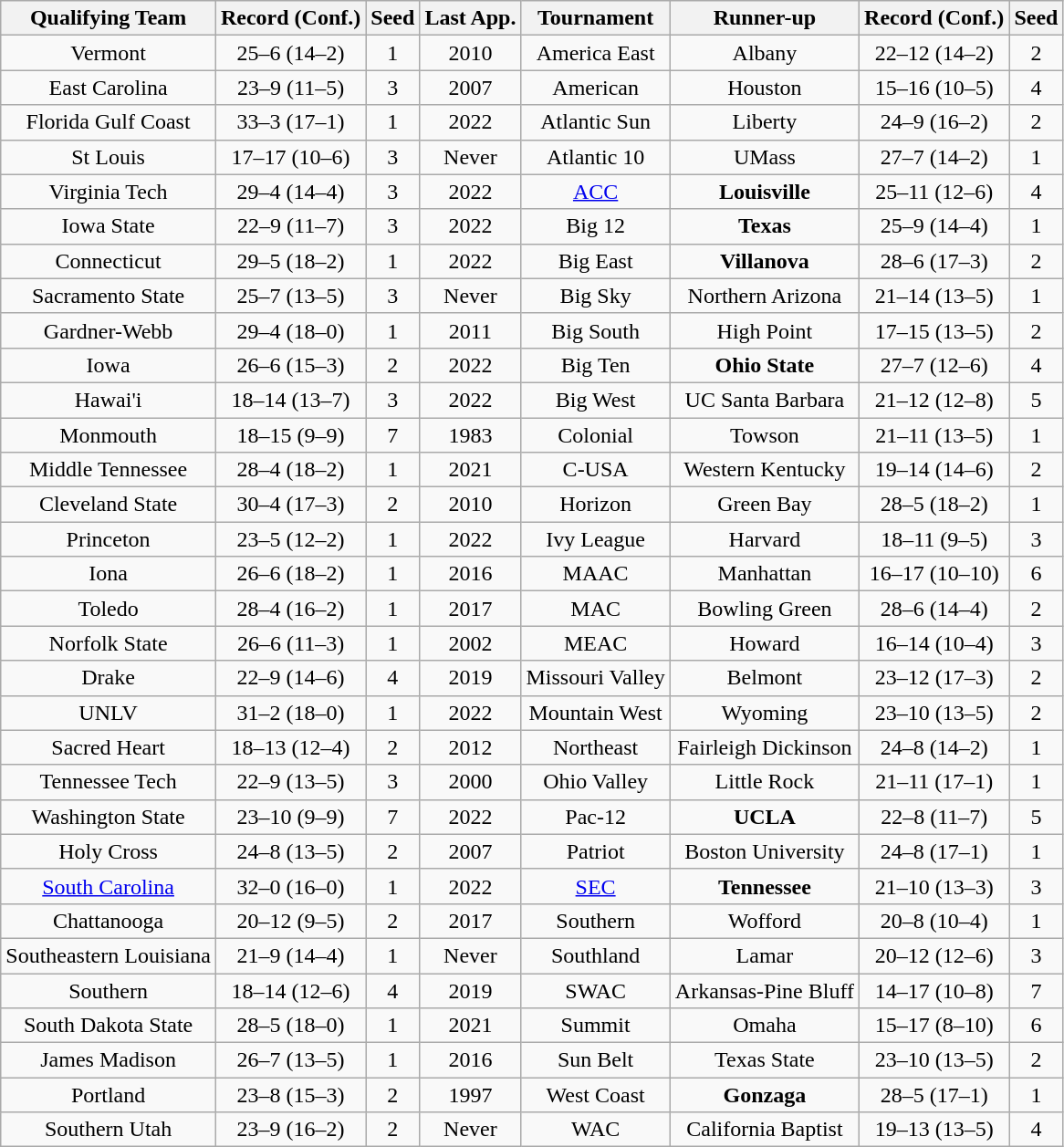<table class="wikitable sortable" style="text-align:center;">
<tr>
<th>Qualifying Team</th>
<th class=unsortable>Record (Conf.)</th>
<th>Seed</th>
<th>Last App.</th>
<th>Tournament</th>
<th>Runner-up</th>
<th class=unsortable>Record (Conf.)</th>
<th>Seed</th>
</tr>
<tr>
<td>Vermont</td>
<td>25–6 (14–2)</td>
<td>1</td>
<td>2010</td>
<td>America East</td>
<td>Albany</td>
<td>22–12 (14–2)</td>
<td>2</td>
</tr>
<tr>
<td>East Carolina</td>
<td>23–9 (11–5)</td>
<td>3</td>
<td>2007</td>
<td>American</td>
<td>Houston</td>
<td>15–16 (10–5)</td>
<td>4</td>
</tr>
<tr>
<td>Florida Gulf Coast</td>
<td>33–3 (17–1)</td>
<td>1</td>
<td>2022</td>
<td>Atlantic Sun</td>
<td>Liberty</td>
<td>24–9 (16–2)</td>
<td>2</td>
</tr>
<tr>
<td>St Louis</td>
<td>17–17 (10–6)</td>
<td>3</td>
<td>Never</td>
<td>Atlantic 10</td>
<td>UMass</td>
<td>27–7 (14–2)</td>
<td>1</td>
</tr>
<tr>
<td>Virginia Tech</td>
<td>29–4 (14–4)</td>
<td>3</td>
<td>2022</td>
<td><a href='#'>ACC</a></td>
<td><strong>Louisville</strong></td>
<td>25–11 (12–6)</td>
<td>4</td>
</tr>
<tr>
<td>Iowa State</td>
<td>22–9 (11–7)</td>
<td>3</td>
<td>2022</td>
<td>Big 12</td>
<td><strong>Texas</strong></td>
<td>25–9 (14–4)</td>
<td>1</td>
</tr>
<tr>
<td>Connecticut</td>
<td>29–5 (18–2)</td>
<td>1</td>
<td>2022</td>
<td>Big East</td>
<td><strong>Villanova</strong></td>
<td>28–6 (17–3)</td>
<td>2</td>
</tr>
<tr>
<td>Sacramento State</td>
<td>25–7 (13–5)</td>
<td>3</td>
<td>Never</td>
<td>Big Sky</td>
<td>Northern Arizona</td>
<td>21–14 (13–5)</td>
<td>1</td>
</tr>
<tr>
<td>Gardner-Webb</td>
<td>29–4 (18–0)</td>
<td>1</td>
<td>2011</td>
<td>Big South</td>
<td>High Point</td>
<td>17–15 (13–5)</td>
<td>2</td>
</tr>
<tr>
<td>Iowa</td>
<td>26–6 (15–3)</td>
<td>2</td>
<td>2022</td>
<td>Big Ten</td>
<td><strong>Ohio State</strong></td>
<td>27–7 (12–6)</td>
<td>4</td>
</tr>
<tr>
<td>Hawai'i</td>
<td>18–14 (13–7)</td>
<td>3</td>
<td>2022</td>
<td>Big West</td>
<td>UC Santa Barbara</td>
<td>21–12 (12–8)</td>
<td>5</td>
</tr>
<tr>
<td>Monmouth</td>
<td>18–15 (9–9)</td>
<td>7</td>
<td>1983</td>
<td>Colonial</td>
<td>Towson</td>
<td>21–11 (13–5)</td>
<td>1</td>
</tr>
<tr>
<td>Middle Tennessee</td>
<td>28–4 (18–2)</td>
<td>1</td>
<td>2021</td>
<td>C-USA</td>
<td>Western Kentucky</td>
<td>19–14 (14–6)</td>
<td>2</td>
</tr>
<tr>
<td>Cleveland State</td>
<td>30–4 (17–3)</td>
<td>2</td>
<td>2010</td>
<td>Horizon</td>
<td>Green Bay</td>
<td>28–5 (18–2)</td>
<td>1</td>
</tr>
<tr>
<td>Princeton</td>
<td>23–5 (12–2)</td>
<td>1</td>
<td>2022</td>
<td>Ivy League</td>
<td>Harvard</td>
<td>18–11 (9–5)</td>
<td>3</td>
</tr>
<tr>
<td>Iona</td>
<td>26–6 (18–2)</td>
<td>1</td>
<td>2016</td>
<td>MAAC</td>
<td>Manhattan</td>
<td>16–17 (10–10)</td>
<td>6</td>
</tr>
<tr>
<td>Toledo</td>
<td>28–4 (16–2)</td>
<td>1</td>
<td>2017</td>
<td>MAC</td>
<td>Bowling Green</td>
<td>28–6 (14–4)</td>
<td>2</td>
</tr>
<tr>
<td>Norfolk State</td>
<td>26–6 (11–3)</td>
<td>1</td>
<td>2002</td>
<td>MEAC</td>
<td>Howard</td>
<td>16–14 (10–4)</td>
<td>3</td>
</tr>
<tr>
<td>Drake</td>
<td>22–9 (14–6)</td>
<td>4</td>
<td>2019</td>
<td>Missouri Valley</td>
<td>Belmont</td>
<td>23–12 (17–3)</td>
<td>2</td>
</tr>
<tr>
<td>UNLV</td>
<td>31–2 (18–0)</td>
<td>1</td>
<td>2022</td>
<td>Mountain West</td>
<td>Wyoming</td>
<td>23–10 (13–5)</td>
<td>2</td>
</tr>
<tr>
<td>Sacred Heart</td>
<td>18–13 (12–4)</td>
<td>2</td>
<td>2012</td>
<td>Northeast</td>
<td>Fairleigh Dickinson</td>
<td>24–8 (14–2)</td>
<td>1</td>
</tr>
<tr>
<td>Tennessee Tech</td>
<td>22–9 (13–5)</td>
<td>3</td>
<td>2000</td>
<td>Ohio Valley</td>
<td>Little Rock</td>
<td>21–11 (17–1)</td>
<td>1</td>
</tr>
<tr>
<td>Washington State</td>
<td>23–10 (9–9)</td>
<td>7</td>
<td>2022</td>
<td>Pac-12</td>
<td><strong>UCLA</strong></td>
<td>22–8 (11–7)</td>
<td>5</td>
</tr>
<tr>
<td>Holy Cross</td>
<td>24–8 (13–5)</td>
<td>2</td>
<td>2007</td>
<td>Patriot</td>
<td>Boston University</td>
<td>24–8 (17–1)</td>
<td>1</td>
</tr>
<tr>
<td><a href='#'>South Carolina</a></td>
<td>32–0 (16–0)</td>
<td>1</td>
<td>2022</td>
<td><a href='#'>SEC</a></td>
<td><strong>Tennessee</strong></td>
<td>21–10 (13–3)</td>
<td>3</td>
</tr>
<tr>
<td>Chattanooga</td>
<td>20–12 (9–5)</td>
<td>2</td>
<td>2017</td>
<td>Southern</td>
<td>Wofford</td>
<td>20–8 (10–4)</td>
<td>1</td>
</tr>
<tr>
<td>Southeastern Louisiana</td>
<td>21–9 (14–4)</td>
<td>1</td>
<td>Never</td>
<td>Southland</td>
<td>Lamar</td>
<td>20–12 (12–6)</td>
<td>3</td>
</tr>
<tr>
<td>Southern</td>
<td>18–14 (12–6)</td>
<td>4</td>
<td>2019</td>
<td>SWAC</td>
<td>Arkansas-Pine Bluff</td>
<td>14–17 (10–8)</td>
<td>7</td>
</tr>
<tr>
<td>South Dakota State</td>
<td>28–5 (18–0)</td>
<td>1</td>
<td>2021</td>
<td>Summit</td>
<td>Omaha</td>
<td>15–17 (8–10)</td>
<td>6</td>
</tr>
<tr>
<td>James Madison</td>
<td>26–7 (13–5)</td>
<td>1</td>
<td>2016</td>
<td>Sun Belt</td>
<td>Texas State</td>
<td>23–10 (13–5)</td>
<td>2</td>
</tr>
<tr>
<td>Portland</td>
<td>23–8 (15–3)</td>
<td>2</td>
<td>1997</td>
<td>West Coast</td>
<td><strong>Gonzaga</strong></td>
<td>28–5 (17–1)</td>
<td>1</td>
</tr>
<tr>
<td>Southern Utah</td>
<td>23–9 (16–2)</td>
<td>2</td>
<td>Never</td>
<td>WAC</td>
<td>California Baptist</td>
<td>19–13 (13–5)</td>
<td>4</td>
</tr>
</table>
